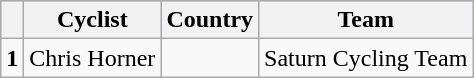<table class="wikitable">
<tr style="background:#ccccff;">
<th></th>
<th>Cyclist</th>
<th>Country</th>
<th>Team</th>
</tr>
<tr>
<td><strong>1</strong></td>
<td>Chris Horner</td>
<td></td>
<td>Saturn Cycling Team</td>
</tr>
</table>
